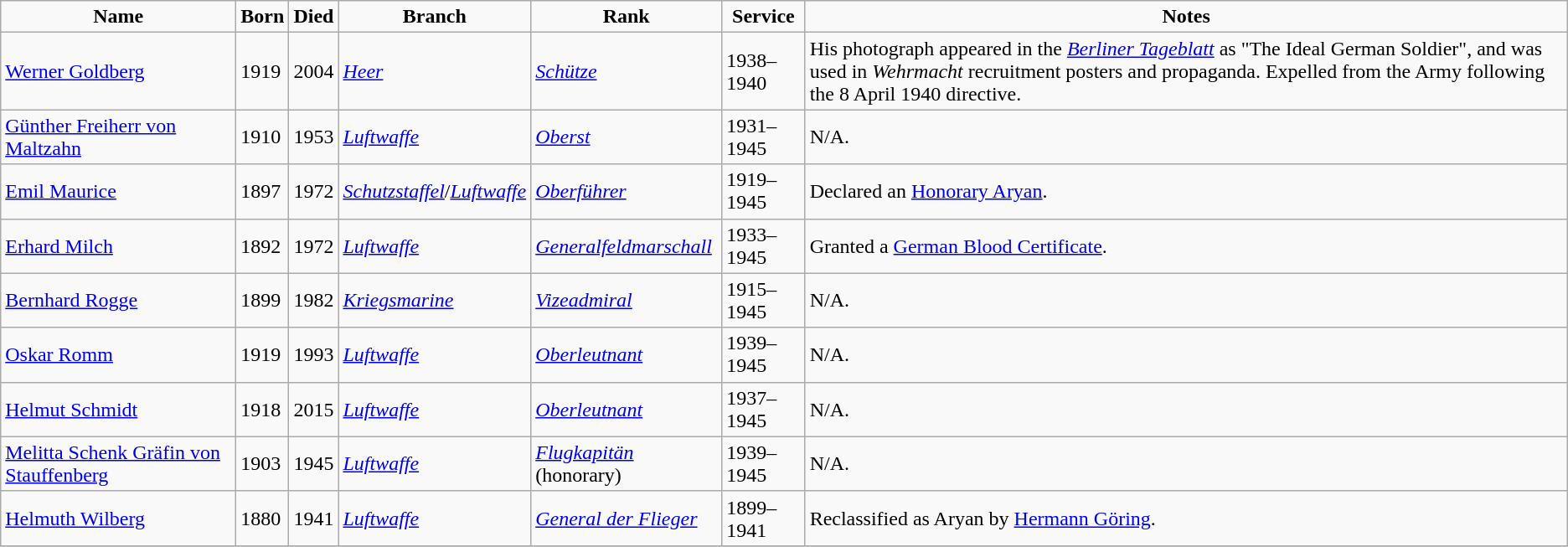<table class="wikitable">
<tr align="center">
<td width="180"><strong>Name</strong></td>
<td><strong>Born</strong></td>
<td><strong>Died</strong></td>
<td><strong>Branch</strong></td>
<td><strong>Rank</strong></td>
<td><strong>Service </strong></td>
<td><strong>Notes</strong></td>
</tr>
<tr>
<td><a href='#'>Werner Goldberg</a></td>
<td>1919</td>
<td>2004</td>
<td><em><a href='#'>Heer</a></em></td>
<td><em><a href='#'>Schütze</a></em></td>
<td>1938–1940</td>
<td>His photograph appeared in the <em><a href='#'>Berliner Tageblatt</a></em> as "The Ideal German Soldier", and was used in <em>Wehrmacht</em> recruitment posters and propaganda. Expelled from the Army following the 8 April 1940 directive.</td>
</tr>
<tr>
<td><a href='#'>Günther Freiherr von Maltzahn</a></td>
<td>1910</td>
<td>1953</td>
<td><em><a href='#'>Luftwaffe</a></em></td>
<td><em><a href='#'>Oberst</a></em></td>
<td>1931–1945</td>
<td>N/A.</td>
</tr>
<tr>
<td><a href='#'>Emil Maurice</a></td>
<td>1897</td>
<td>1972</td>
<td><em><a href='#'>Schutzstaffel</a></em>/<em><a href='#'>Luftwaffe</a></em></td>
<td><em><a href='#'>Oberführer</a></em></td>
<td>1919–1945</td>
<td>Declared an <a href='#'>Honorary Aryan</a>.</td>
</tr>
<tr>
<td><a href='#'>Erhard Milch</a></td>
<td>1892</td>
<td>1972</td>
<td><em><a href='#'>Luftwaffe</a></em></td>
<td><em><a href='#'>Generalfeldmarschall</a></em></td>
<td>1933–1945</td>
<td>Granted a <a href='#'>German Blood Certificate</a>.</td>
</tr>
<tr>
<td><a href='#'>Bernhard Rogge</a></td>
<td>1899</td>
<td>1982</td>
<td><em><a href='#'>Kriegsmarine</a></em></td>
<td><em><a href='#'>Vizeadmiral</a></em></td>
<td>1915–1945</td>
<td>N/A.</td>
</tr>
<tr>
<td><a href='#'>Oskar Romm</a></td>
<td>1919</td>
<td>1993</td>
<td><em><a href='#'>Luftwaffe</a></em></td>
<td><em><a href='#'>Oberleutnant</a></em></td>
<td>1939–1945</td>
<td>N/A.</td>
</tr>
<tr>
<td><a href='#'>Helmut Schmidt</a></td>
<td>1918</td>
<td>2015</td>
<td><em><a href='#'>Luftwaffe</a></em></td>
<td><em><a href='#'>Oberleutnant</a></em></td>
<td>1937–1945</td>
<td>N/A.</td>
</tr>
<tr>
<td><a href='#'>Melitta Schenk Gräfin von Stauffenberg</a></td>
<td>1903</td>
<td>1945</td>
<td><em><a href='#'>Luftwaffe</a></em></td>
<td><em><a href='#'>Flugkapitän</a></em> (honorary)</td>
<td>1939–1945</td>
<td>N/A.</td>
</tr>
<tr>
<td><a href='#'>Helmuth Wilberg</a></td>
<td>1880</td>
<td>1941</td>
<td><em><a href='#'>Luftwaffe</a></em></td>
<td><em><a href='#'>General der Flieger</a></em></td>
<td>1899–1941</td>
<td>Reclassified as Aryan by <a href='#'>Hermann Göring</a>.</td>
</tr>
<tr>
</tr>
</table>
